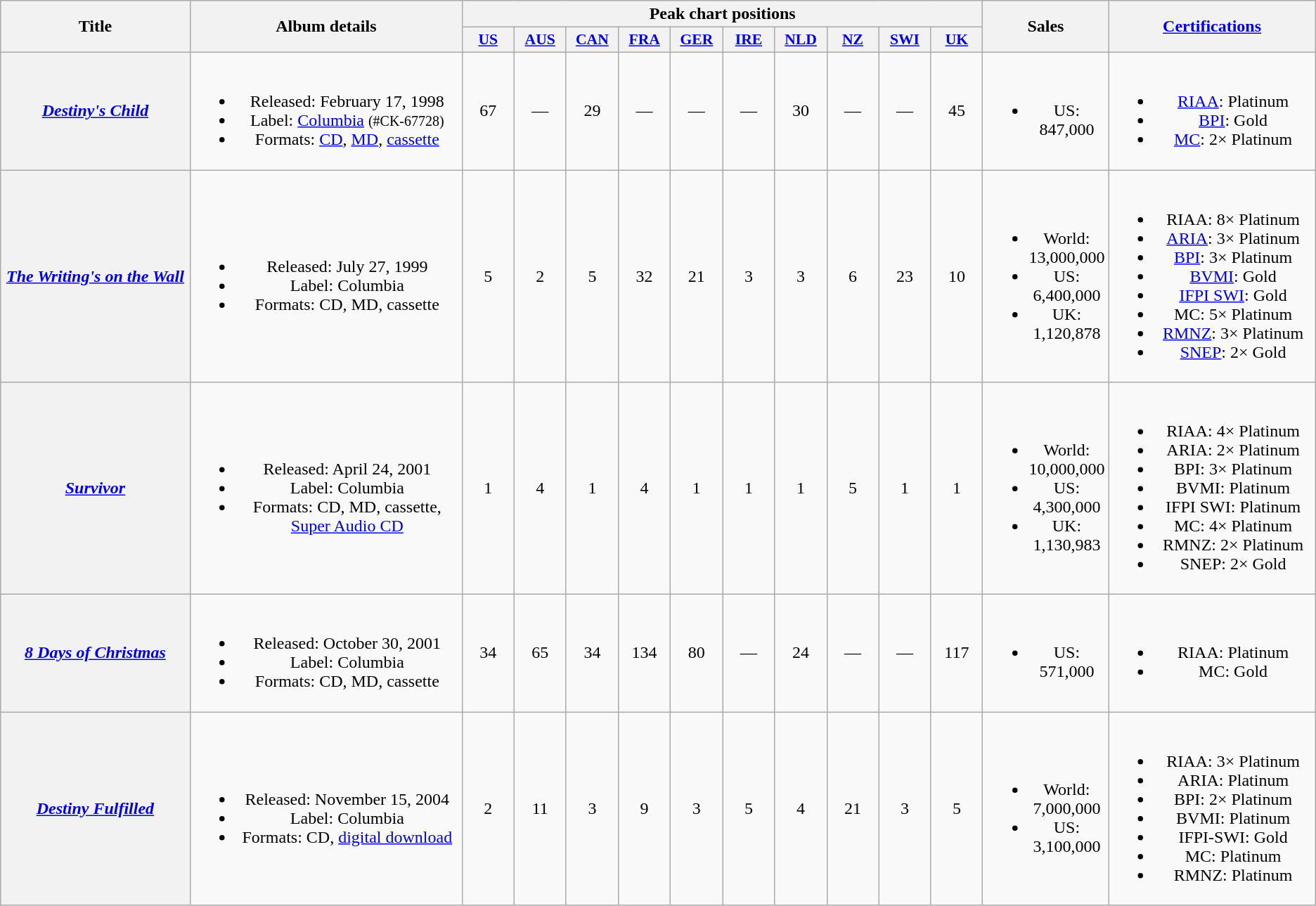<table class="wikitable plainrowheaders" style="text-align:center;">
<tr>
<th scope="col" rowspan="2" style="width:11em">Title</th>
<th scope="col" rowspan="2" style="width:16em">Album details</th>
<th scope="col" colspan="10">Peak chart positions</th>
<th scope="col" rowspan="2">Sales</th>
<th scope="col" rowspan="2" style="width:12em"><a href='#'>Certifications</a></th>
</tr>
<tr>
<th style="width:3em;font-size:90%"><a href='#'>US</a><br></th>
<th style="width:3em;font-size:90%"><a href='#'>AUS</a><br></th>
<th style="width:3em;font-size:90%"><a href='#'>CAN</a><br></th>
<th style="width:3em;font-size:90%"><a href='#'>FRA</a><br></th>
<th style="width:3em;font-size:90%"><a href='#'>GER</a><br></th>
<th style="width:3em;font-size:90%"><a href='#'>IRE</a><br></th>
<th style="width:3em;font-size:90%"><a href='#'>NLD</a><br></th>
<th style="width:3em;font-size:90%"><a href='#'>NZ</a><br></th>
<th style="width:3em;font-size:90%"><a href='#'>SWI</a><br></th>
<th style="width:3em;font-size:90%"><a href='#'>UK</a><br></th>
</tr>
<tr>
<th scope="row"><em><a href='#'>Destiny's Child</a></em></th>
<td><br><ul><li>Released: February 17, 1998</li><li>Label: <a href='#'>Columbia</a> <small>(#CK-67728)</small></li><li>Formats: <a href='#'>CD</a>, <a href='#'>MD</a>, <a href='#'>cassette</a></li></ul></td>
<td>67</td>
<td>—</td>
<td>29</td>
<td>—</td>
<td>—</td>
<td>—</td>
<td>30</td>
<td>—</td>
<td>—</td>
<td>45</td>
<td><br><ul><li>US: 847,000</li></ul></td>
<td><br><ul><li><a href='#'>RIAA</a>: Platinum</li><li><a href='#'>BPI</a>: Gold</li><li><a href='#'>MC</a>: 2× Platinum</li></ul></td>
</tr>
<tr>
<th scope="row"><em><a href='#'>The Writing's on the Wall</a></em></th>
<td><br><ul><li>Released: July 27, 1999</li><li>Label: Columbia</li><li>Formats: CD, MD, cassette</li></ul></td>
<td>5</td>
<td>2</td>
<td>5</td>
<td>32</td>
<td>21</td>
<td>3</td>
<td>3</td>
<td>6</td>
<td>23</td>
<td>10</td>
<td><br><ul><li>World: 13,000,000</li><li>US: 6,400,000</li><li>UK: 1,120,878</li></ul></td>
<td><br><ul><li>RIAA: 8× Platinum</li><li><a href='#'>ARIA</a>: 3× Platinum</li><li><a href='#'>BPI</a>: 3× Platinum</li><li><a href='#'>BVMI</a>: Gold</li><li><a href='#'>IFPI SWI</a>: Gold</li><li>MC: 5× Platinum</li><li><a href='#'>RMNZ</a>: 3× Platinum</li><li><a href='#'>SNEP</a>: 2× Gold</li></ul></td>
</tr>
<tr>
<th scope="row"><em><a href='#'>Survivor</a></em></th>
<td><br><ul><li>Released: April 24, 2001</li><li>Label: Columbia</li><li>Formats: CD, MD, cassette, <a href='#'>Super Audio CD</a></li></ul></td>
<td>1</td>
<td>4</td>
<td>1</td>
<td>4</td>
<td>1</td>
<td>1</td>
<td>1</td>
<td>5</td>
<td>1</td>
<td>1</td>
<td><br><ul><li>World: 10,000,000</li><li>US: 4,300,000</li><li>UK: 1,130,983</li></ul></td>
<td><br><ul><li>RIAA: 4× Platinum</li><li>ARIA: 2× Platinum</li><li>BPI: 3× Platinum</li><li>BVMI: Platinum</li><li>IFPI SWI: Platinum</li><li>MC: 4× Platinum</li><li>RMNZ: 2× Platinum</li><li>SNEP: 2× Gold</li></ul></td>
</tr>
<tr>
<th scope="row"><em><a href='#'>8 Days of Christmas</a></em></th>
<td><br><ul><li>Released: October 30, 2001</li><li>Label: Columbia</li><li>Formats: CD, MD, cassette</li></ul></td>
<td>34</td>
<td>65</td>
<td>34</td>
<td>134</td>
<td>80</td>
<td>—</td>
<td>24</td>
<td>—</td>
<td>—</td>
<td>117</td>
<td><br><ul><li>US: 571,000</li></ul></td>
<td><br><ul><li>RIAA: Platinum</li><li>MC: Gold</li></ul></td>
</tr>
<tr>
<th scope="row"><em><a href='#'>Destiny Fulfilled</a></em></th>
<td><br><ul><li>Released: November 15, 2004</li><li>Label: Columbia</li><li>Formats: CD, <a href='#'>digital download</a></li></ul></td>
<td>2</td>
<td>11</td>
<td>3</td>
<td>9</td>
<td>3</td>
<td>5</td>
<td>4</td>
<td>21</td>
<td>3</td>
<td>5</td>
<td><br><ul><li>World: 7,000,000</li><li>US: 3,100,000</li></ul></td>
<td><br><ul><li>RIAA: 3× Platinum</li><li>ARIA: Platinum</li><li>BPI: 2× Platinum</li><li>BVMI: Platinum</li><li>IFPI-SWI: Gold</li><li>MC: Platinum</li><li>RMNZ: Platinum</li></ul></td>
</tr>
</table>
